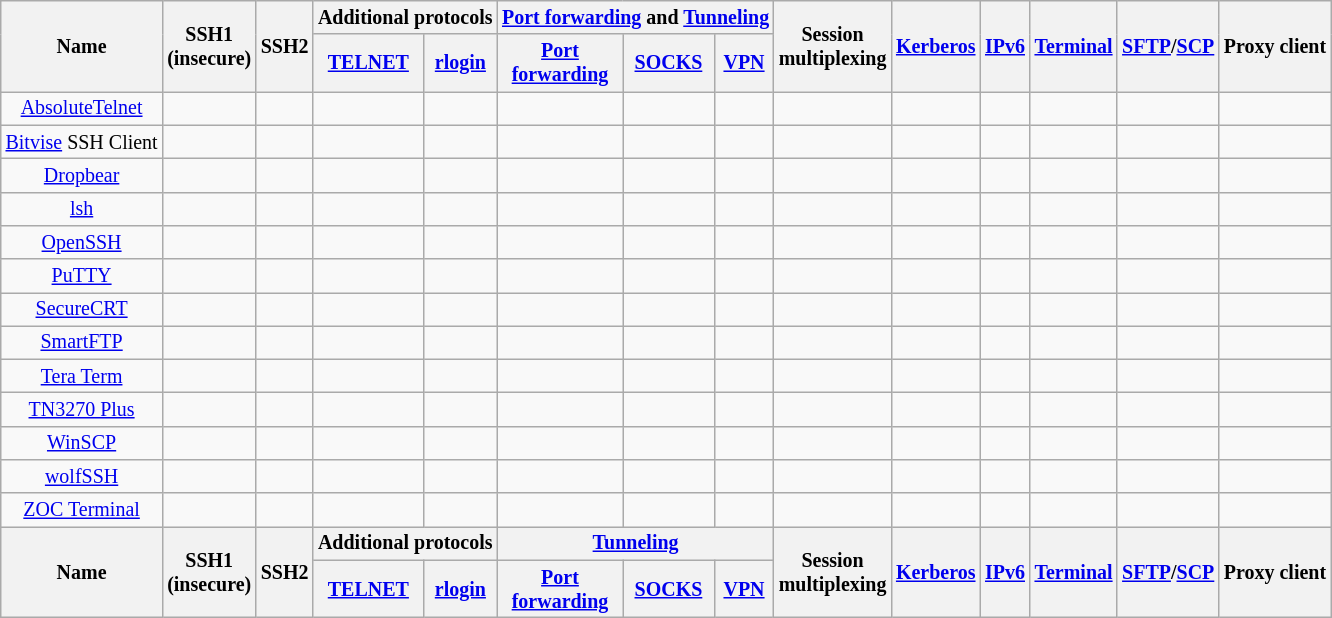<table class="wikitable sortable sort-under" style="font-size: smaller; text-align: center; width: auto;">
<tr>
<th rowspan="2">Name</th>
<th rowspan="2">SSH1<br>(insecure)</th>
<th rowspan="2">SSH2</th>
<th colspan="2">Additional protocols </th>
<th colspan="3"><a href='#'>Port forwarding</a> and <a href='#'>Tunneling</a> </th>
<th rowspan="2">Session<br>multiplexing<br></th>
<th rowspan="2"><a href='#'>Kerberos</a></th>
<th rowspan="2"><a href='#'>IPv6</a></th>
<th rowspan="2"><a href='#'>Terminal</a></th>
<th rowspan="2"><a href='#'>SFTP</a>/<a href='#'>SCP</a></th>
<th rowspan="2">Proxy client</th>
</tr>
<tr>
<th><a href='#'>TELNET</a></th>
<th><a href='#'>rlogin</a></th>
<th><a href='#'>Port<br>forwarding</a></th>
<th><a href='#'>SOCKS</a><br></th>
<th><a href='#'>VPN</a><br></th>
</tr>
<tr>
<td><a href='#'>AbsoluteTelnet</a></td>
<td></td>
<td></td>
<td></td>
<td></td>
<td></td>
<td></td>
<td></td>
<td></td>
<td></td>
<td></td>
<td></td>
<td></td>
<td></td>
</tr>
<tr>
<td><a href='#'>Bitvise</a> SSH Client</td>
<td></td>
<td></td>
<td></td>
<td></td>
<td></td>
<td></td>
<td></td>
<td></td>
<td></td>
<td></td>
<td></td>
<td></td>
<td></td>
</tr>
<tr>
<td><a href='#'>Dropbear</a></td>
<td></td>
<td></td>
<td></td>
<td></td>
<td></td>
<td></td>
<td></td>
<td></td>
<td></td>
<td></td>
<td></td>
<td></td>
<td> </td>
</tr>
<tr>
<td><a href='#'>lsh</a></td>
<td></td>
<td></td>
<td></td>
<td></td>
<td></td>
<td></td>
<td></td>
<td></td>
<td></td>
<td></td>
<td></td>
<td></td>
<td> </td>
</tr>
<tr>
<td><a href='#'>OpenSSH</a></td>
<td></td>
<td></td>
<td></td>
<td></td>
<td></td>
<td></td>
<td></td>
<td></td>
<td></td>
<td></td>
<td></td>
<td></td>
<td> </td>
</tr>
<tr>
<td><a href='#'>PuTTY</a></td>
<td></td>
<td></td>
<td></td>
<td></td>
<td></td>
<td></td>
<td></td>
<td></td>
<td></td>
<td></td>
<td></td>
<td></td>
<td> </td>
</tr>
<tr>
<td><a href='#'>SecureCRT</a></td>
<td></td>
<td></td>
<td></td>
<td></td>
<td></td>
<td></td>
<td></td>
<td></td>
<td></td>
<td></td>
<td></td>
<td></td>
<td></td>
</tr>
<tr>
<td><a href='#'>SmartFTP</a></td>
<td></td>
<td></td>
<td></td>
<td></td>
<td></td>
<td></td>
<td></td>
<td></td>
<td></td>
<td></td>
<td></td>
<td></td>
<td></td>
</tr>
<tr>
<td><a href='#'>Tera Term</a></td>
<td></td>
<td></td>
<td></td>
<td></td>
<td></td>
<td></td>
<td></td>
<td></td>
<td></td>
<td></td>
<td></td>
<td></td>
<td> </td>
</tr>
<tr>
<td><a href='#'>TN3270 Plus</a></td>
<td></td>
<td></td>
<td></td>
<td></td>
<td></td>
<td></td>
<td></td>
<td></td>
<td></td>
<td></td>
<td></td>
<td></td>
<td> </td>
</tr>
<tr>
<td><a href='#'>WinSCP</a> </td>
<td></td>
<td></td>
<td></td>
<td></td>
<td></td>
<td></td>
<td></td>
<td></td>
<td></td>
<td></td>
<td></td>
<td></td>
<td> <br>
</td>
</tr>
<tr>
<td><a href='#'>wolfSSH</a></td>
<td></td>
<td></td>
<td></td>
<td></td>
<td></td>
<td></td>
<td></td>
<td></td>
<td></td>
<td></td>
<td></td>
<td></td>
<td> <br>
</td>
</tr>
<tr>
<td><a href='#'>ZOC Terminal</a></td>
<td></td>
<td></td>
<td></td>
<td></td>
<td></td>
<td></td>
<td></td>
<td></td>
<td></td>
<td></td>
<td></td>
<td></td>
<td> </td>
</tr>
<tr>
<th rowspan="2">Name</th>
<th rowspan="2">SSH1<br>(insecure)</th>
<th rowspan="2">SSH2</th>
<th colspan="2">Additional protocols </th>
<th colspan="3"><a href='#'>Tunneling</a> </th>
<th rowspan="2">Session<br>multiplexing<br></th>
<th rowspan="2"><a href='#'>Kerberos</a></th>
<th rowspan="2"><a href='#'>IPv6</a></th>
<th rowspan="2"><a href='#'>Terminal</a></th>
<th rowspan="2"><a href='#'>SFTP</a>/<a href='#'>SCP</a></th>
<th rowspan="2">Proxy client</th>
</tr>
<tr>
<th><a href='#'>TELNET</a></th>
<th><a href='#'>rlogin</a></th>
<th><a href='#'>Port<br>forwarding</a></th>
<th><a href='#'>SOCKS</a><br></th>
<th><a href='#'>VPN</a><br></th>
</tr>
</table>
